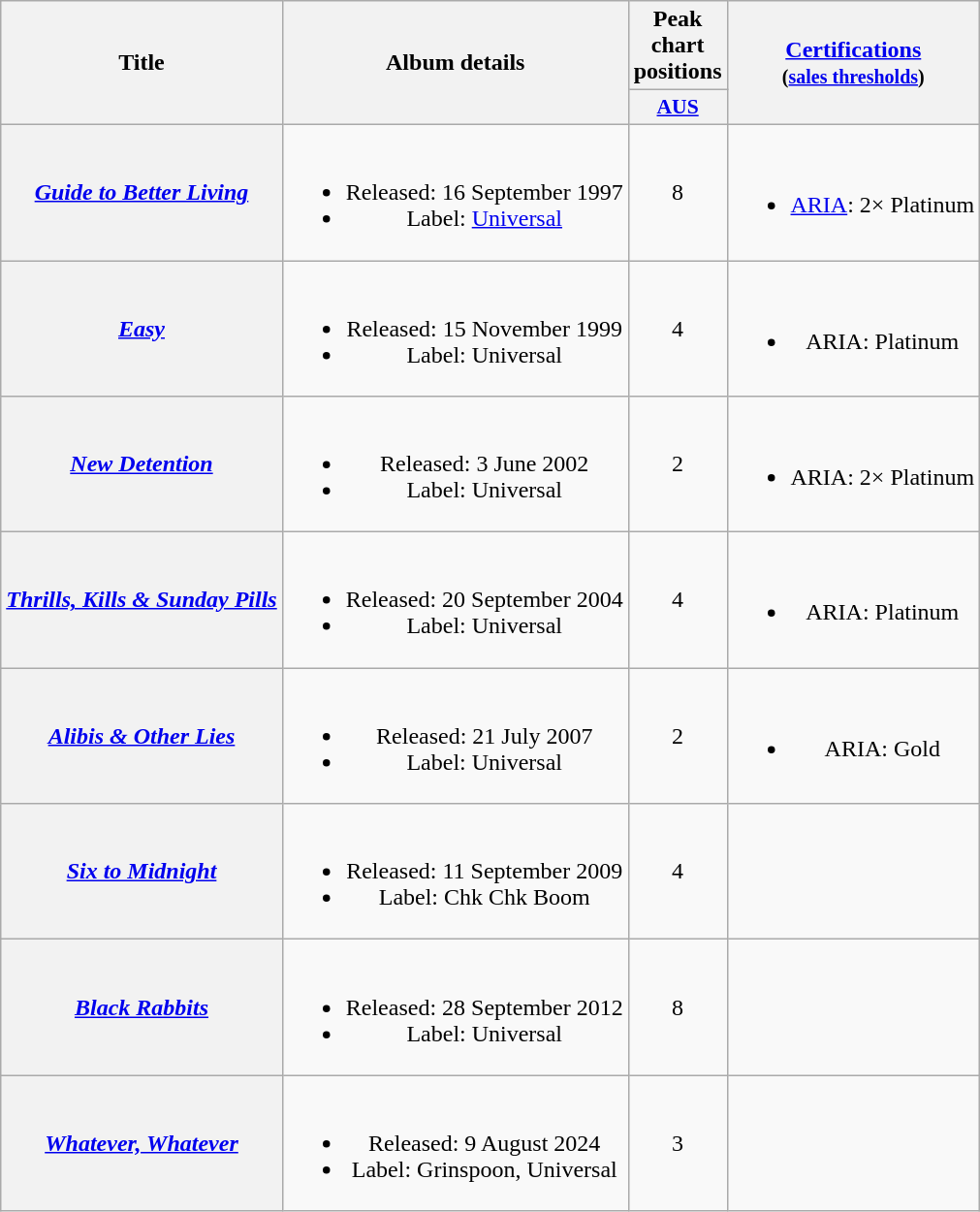<table class="wikitable plainrowheaders" style="text-align:center;">
<tr>
<th scope="col" rowspan="2">Title</th>
<th scope="col" rowspan="2">Album details</th>
<th scope="col">Peak chart positions</th>
<th scope="col" rowspan="2"><a href='#'>Certifications</a><br><small>(<a href='#'>sales thresholds</a>)</small></th>
</tr>
<tr>
<th scope="col" style="width:3em;font-size:90%;"><a href='#'>AUS</a><br></th>
</tr>
<tr>
<th scope="row"><em><a href='#'>Guide to Better Living</a></em></th>
<td><br><ul><li>Released: 16 September 1997</li><li>Label: <a href='#'>Universal</a></li></ul></td>
<td>8</td>
<td><br><ul><li><a href='#'>ARIA</a>: 2× Platinum</li></ul></td>
</tr>
<tr>
<th scope="row"><em><a href='#'>Easy</a></em></th>
<td><br><ul><li>Released: 15 November 1999</li><li>Label: Universal</li></ul></td>
<td>4</td>
<td><br><ul><li>ARIA: Platinum</li></ul></td>
</tr>
<tr>
<th scope="row"><em><a href='#'>New Detention</a></em></th>
<td><br><ul><li>Released: 3 June 2002</li><li>Label: Universal</li></ul></td>
<td>2</td>
<td><br><ul><li>ARIA: 2× Platinum</li></ul></td>
</tr>
<tr>
<th scope="row"><em><a href='#'>Thrills, Kills & Sunday Pills</a></em></th>
<td><br><ul><li>Released: 20 September 2004</li><li>Label: Universal</li></ul></td>
<td>4</td>
<td><br><ul><li>ARIA: Platinum</li></ul></td>
</tr>
<tr>
<th scope="row"><em><a href='#'>Alibis & Other Lies</a></em></th>
<td><br><ul><li>Released: 21 July 2007</li><li>Label: Universal</li></ul></td>
<td>2</td>
<td><br><ul><li>ARIA: Gold</li></ul></td>
</tr>
<tr>
<th scope="row"><em><a href='#'>Six to Midnight</a></em></th>
<td><br><ul><li>Released: 11 September 2009</li><li>Label: Chk Chk Boom</li></ul></td>
<td>4</td>
<td></td>
</tr>
<tr>
<th scope="row"><em><a href='#'>Black Rabbits</a></em></th>
<td><br><ul><li>Released: 28 September 2012</li><li>Label: Universal</li></ul></td>
<td>8</td>
<td></td>
</tr>
<tr>
<th scope="row"><em><a href='#'>Whatever, Whatever</a></em></th>
<td><br><ul><li>Released: 9 August 2024</li><li>Label: Grinspoon, Universal</li></ul></td>
<td>3<br></td>
<td></td>
</tr>
</table>
